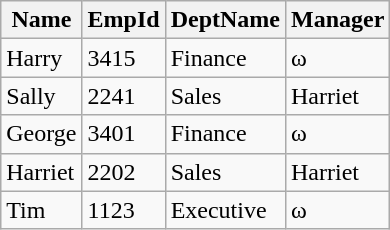<table class="wikitable">
<tr>
<th>Name</th>
<th>EmpId</th>
<th>DeptName</th>
<th>Manager</th>
</tr>
<tr>
<td>Harry</td>
<td>3415</td>
<td>Finance</td>
<td>ω</td>
</tr>
<tr>
<td>Sally</td>
<td>2241</td>
<td>Sales</td>
<td>Harriet</td>
</tr>
<tr>
<td>George</td>
<td>3401</td>
<td>Finance</td>
<td>ω</td>
</tr>
<tr>
<td>Harriet</td>
<td>2202</td>
<td>Sales</td>
<td>Harriet</td>
</tr>
<tr>
<td>Tim</td>
<td>1123</td>
<td>Executive</td>
<td>ω</td>
</tr>
</table>
